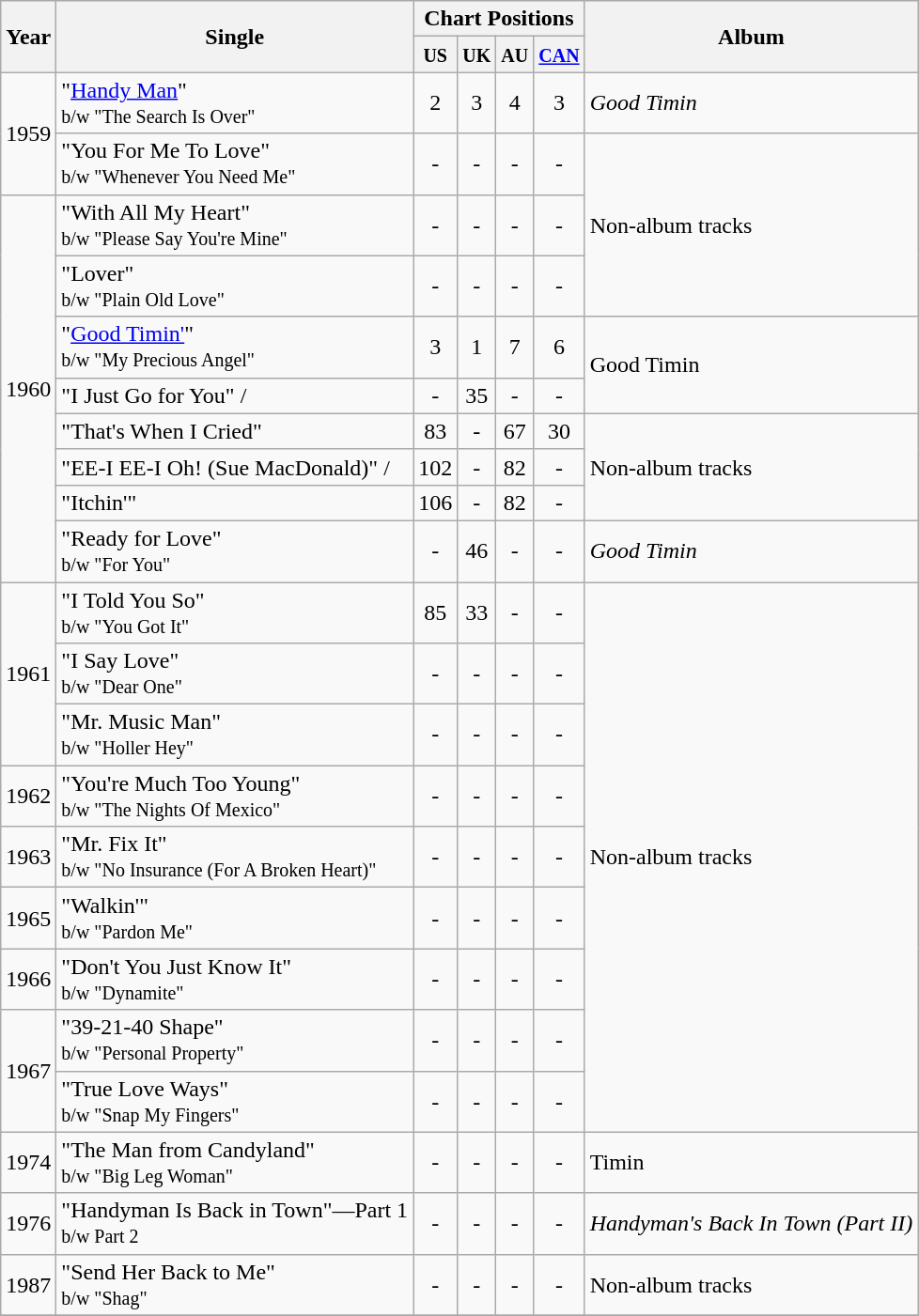<table class="wikitable">
<tr>
<th rowspan="2">Year</th>
<th rowspan="2">Single</th>
<th colspan="4">Chart Positions</th>
<th rowspan="2">Album</th>
</tr>
<tr>
<th><small>US</small></th>
<th><small>UK</small></th>
<th><small>AU</small></th>
<th><small><a href='#'>CAN</a></small><br></th>
</tr>
<tr>
<td rowspan="2">1959</td>
<td>"<a href='#'>Handy Man</a>"<br><small>b/w "The Search Is Over"</small></td>
<td align="center">2</td>
<td align="center">3</td>
<td align="center">4</td>
<td align="center">3</td>
<td align="left"><em>Good Timin<strong></td>
</tr>
<tr>
<td>"You For Me To Love"<br><small>b/w "Whenever You Need Me"</small></td>
<td align="center">-</td>
<td align="center">-</td>
<td align="center">-</td>
<td align="center">-</td>
<td align="left" rowspan="3">Non-album tracks</td>
</tr>
<tr>
<td rowspan="8">1960</td>
<td>"With All My Heart"<br><small>b/w "Please Say You're Mine"</small></td>
<td align="center">-</td>
<td align="center">-</td>
<td align="center">-</td>
<td align="center">-</td>
</tr>
<tr>
<td>"Lover"<br><small>b/w "Plain Old Love"</small></td>
<td align="center">-</td>
<td align="center">-</td>
<td align="center">-</td>
<td align="center">-</td>
</tr>
<tr>
<td>"<a href='#'>Good Timin'</a>"<br><small>b/w "My Precious Angel"</small></td>
<td align="center">3</td>
<td align="center">1</td>
<td align="center">7</td>
<td align="center">6</td>
<td align="left" rowspan="2"></em>Good Timin</strong></td>
</tr>
<tr>
<td>"I Just Go for You" /</td>
<td align="center">-</td>
<td align="center">35</td>
<td align="center">-</td>
<td align="center">-</td>
</tr>
<tr>
<td>"That's When I Cried"</td>
<td align="center">83</td>
<td align="center">-</td>
<td align="center">67</td>
<td align="center">30</td>
<td align="left" rowspan="3">Non-album tracks</td>
</tr>
<tr>
<td>"EE-I EE-I Oh! (Sue MacDonald)" /</td>
<td align="center">102</td>
<td align="center">-</td>
<td align="center">82</td>
<td align="center">-</td>
</tr>
<tr>
<td>"Itchin'"</td>
<td align="center">106</td>
<td align="center">-</td>
<td align="center">82</td>
<td align="center">-</td>
</tr>
<tr>
<td>"Ready for Love"<br><small>b/w "For You"</small></td>
<td align="center">-</td>
<td align="center">46</td>
<td align="center">-</td>
<td align="center">-</td>
<td align="left"><em>Good Timin<strong></td>
</tr>
<tr>
<td rowspan="3">1961</td>
<td>"I Told You So"<br><small>b/w "You Got It"</small></td>
<td align="center">85</td>
<td align="center">33</td>
<td align="center">-</td>
<td align="center">-</td>
<td align="left" rowspan="9">Non-album tracks</td>
</tr>
<tr>
<td>"I Say Love"<br><small>b/w "Dear One"</small></td>
<td align="center">-</td>
<td align="center">-</td>
<td align="center">-</td>
<td align="center">-</td>
</tr>
<tr>
<td>"Mr. Music Man"<br><small>b/w "Holler Hey"</small></td>
<td align="center">-</td>
<td align="center">-</td>
<td align="center">-</td>
<td align="center">-</td>
</tr>
<tr>
<td rowspan="1">1962</td>
<td>"You're Much Too Young"<br><small>b/w "The Nights Of Mexico"</small></td>
<td align="center">-</td>
<td align="center">-</td>
<td align="center">-</td>
<td align="center">-</td>
</tr>
<tr>
<td rowspan="1">1963</td>
<td>"Mr. Fix It"<br><small>b/w "No Insurance (For A Broken Heart)"</small></td>
<td align="center">-</td>
<td align="center">-</td>
<td align="center">-</td>
<td align="center">-</td>
</tr>
<tr>
<td rowspan="1">1965</td>
<td>"Walkin'"<br><small>b/w "Pardon Me"</small></td>
<td align="center">-</td>
<td align="center">-</td>
<td align="center">-</td>
<td align="center">-</td>
</tr>
<tr>
<td rowspan="1">1966</td>
<td>"Don't You Just Know It"<br><small>b/w "Dynamite"</small></td>
<td align="center">-</td>
<td align="center">-</td>
<td align="center">-</td>
<td align="center">-</td>
</tr>
<tr>
<td rowspan="2">1967</td>
<td>"39-21-40 Shape"<br><small>b/w "Personal Property"</small></td>
<td align="center">-</td>
<td align="center">-</td>
<td align="center">-</td>
<td align="center">-</td>
</tr>
<tr>
<td>"True Love Ways"<br><small>b/w "Snap My Fingers"</small></td>
<td align="center">-</td>
<td align="center">-</td>
<td align="center">-</td>
<td align="center">-</td>
</tr>
<tr>
<td rowspan="1">1974</td>
<td>"The Man from Candyland"<br><small>b/w "Big Leg Woman"</small></td>
<td align="center">-</td>
<td align="center">-</td>
<td align="center">-</td>
<td align="center">-</td>
<td align="left"></em>Timin</strong></td>
</tr>
<tr>
<td rowspan="1">1976</td>
<td>"Handyman Is Back in Town"—Part 1<br><small>b/w Part 2</small></td>
<td align="center">-</td>
<td align="center">-</td>
<td align="center">-</td>
<td align="center">-</td>
<td align="left"><em>Handyman's Back In Town (Part II)</em></td>
</tr>
<tr>
<td rowspan="1">1987</td>
<td>"Send Her Back to Me"<br><small>b/w "Shag"</small></td>
<td align="center">-</td>
<td align="center">-</td>
<td align="center">-</td>
<td align="center">-</td>
<td align="left">Non-album tracks</td>
</tr>
<tr>
</tr>
</table>
